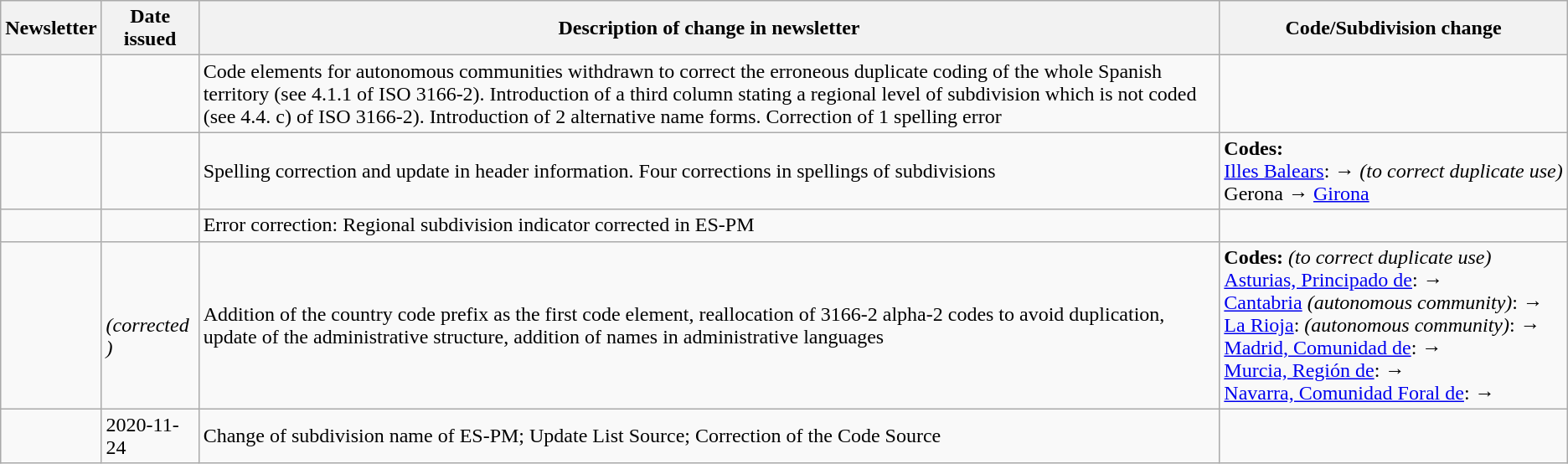<table class="wikitable">
<tr>
<th>Newsletter</th>
<th>Date issued</th>
<th>Description of change in newsletter</th>
<th>Code/Subdivision change</th>
</tr>
<tr>
<td id="I-1"></td>
<td></td>
<td>Code elements for autonomous communities withdrawn to correct the erroneous duplicate coding of the whole Spanish territory (see 4.1.1 of ISO 3166-2). Introduction of a third column stating a regional level of subdivision which is not coded (see 4.4. c) of ISO 3166-2). Introduction of 2 alternative name forms. Correction of 1 spelling error</td>
<td></td>
</tr>
<tr>
<td id="I-2"></td>
<td></td>
<td>Spelling correction and update in header information. Four corrections in spellings of subdivisions</td>
<td style=white-space:nowrap><strong>Codes:</strong><br> <a href='#'>Illes Balears</a>:  →  <em>(to correct duplicate use)</em><br>  Gerona →  <a href='#'>Girona</a></td>
</tr>
<tr>
<td id="I-4"></td>
<td></td>
<td>Error correction: Regional subdivision indicator corrected in ES-PM</td>
<td></td>
</tr>
<tr>
<td id="II-1"></td>
<td><br> <em>(corrected<br> )</em></td>
<td>Addition of the country code prefix as the first code element, reallocation of 3166-2 alpha-2 codes to avoid duplication, update of the administrative structure, addition of names in administrative languages</td>
<td style=white-space:nowrap><strong>Codes:</strong> <em>(to correct duplicate use)</em><br> <a href='#'>Asturias, Principado de</a>:  → <br> <a href='#'>Cantabria</a> <em>(autonomous community)</em>:  → <br> <a href='#'>La Rioja</a>: <em>(autonomous community)</em>:  → <br> <a href='#'>Madrid, Comunidad de</a>:  → <br> <a href='#'>Murcia, Región de</a>:  → <br> <a href='#'>Navarra, Comunidad Foral de</a>:  → </td>
</tr>
<tr>
<td></td>
<td>2020-11-24</td>
<td>Change of subdivision name of ES-PM; Update List Source; Correction of the Code Source</td>
<td></td>
</tr>
</table>
